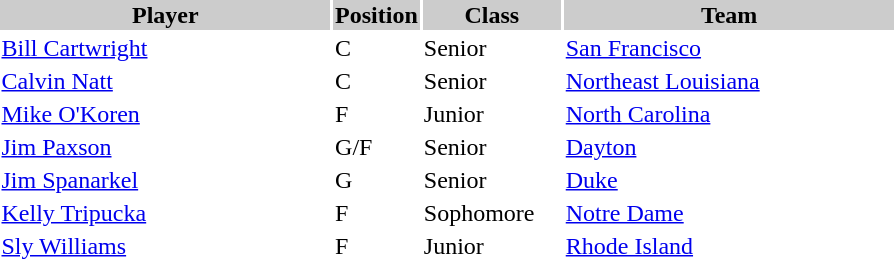<table style="width:600px" "border:'1' 'solid' 'gray'">
<tr>
<th style="background:#CCCCCC;width:40%">Player</th>
<th style="background:#CCCCCC;width:4%">Position</th>
<th style="background:#CCCCCC;width:16%">Class</th>
<th style="background:#CCCCCC;width:40%">Team</th>
</tr>
<tr>
<td><a href='#'>Bill Cartwright</a></td>
<td>C</td>
<td>Senior</td>
<td><a href='#'>San Francisco</a></td>
</tr>
<tr>
<td><a href='#'>Calvin Natt</a></td>
<td>C</td>
<td>Senior</td>
<td><a href='#'>Northeast Louisiana</a></td>
</tr>
<tr>
<td><a href='#'>Mike O'Koren</a></td>
<td>F</td>
<td>Junior</td>
<td><a href='#'>North Carolina</a></td>
</tr>
<tr>
<td><a href='#'>Jim Paxson</a></td>
<td>G/F</td>
<td>Senior</td>
<td><a href='#'>Dayton</a></td>
</tr>
<tr>
<td><a href='#'>Jim Spanarkel</a></td>
<td>G</td>
<td>Senior</td>
<td><a href='#'>Duke</a></td>
</tr>
<tr>
<td><a href='#'>Kelly Tripucka</a></td>
<td>F</td>
<td>Sophomore</td>
<td><a href='#'>Notre Dame</a></td>
</tr>
<tr>
<td><a href='#'>Sly Williams</a></td>
<td>F</td>
<td>Junior</td>
<td><a href='#'>Rhode Island</a></td>
</tr>
</table>
